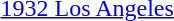<table>
<tr>
<td><a href='#'>1932 Los Angeles</a><br></td>
<td></td>
<td></td>
<td></td>
</tr>
</table>
